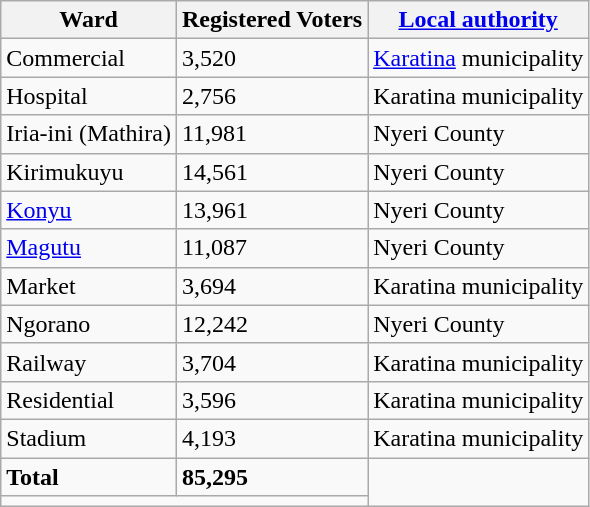<table class="wikitable">
<tr>
<th>Ward</th>
<th>Registered Voters</th>
<th><a href='#'>Local authority</a></th>
</tr>
<tr>
<td>Commercial</td>
<td>3,520</td>
<td><a href='#'>Karatina</a> municipality</td>
</tr>
<tr>
<td>Hospital</td>
<td>2,756</td>
<td>Karatina municipality</td>
</tr>
<tr>
<td>Iria-ini (Mathira)</td>
<td>11,981</td>
<td>Nyeri County</td>
</tr>
<tr>
<td>Kirimukuyu</td>
<td>14,561</td>
<td>Nyeri County</td>
</tr>
<tr>
<td><a href='#'>Konyu</a></td>
<td>13,961</td>
<td>Nyeri County</td>
</tr>
<tr>
<td><a href='#'>Magutu</a></td>
<td>11,087</td>
<td>Nyeri County</td>
</tr>
<tr>
<td>Market</td>
<td>3,694</td>
<td>Karatina municipality</td>
</tr>
<tr>
<td>Ngorano</td>
<td>12,242</td>
<td>Nyeri County</td>
</tr>
<tr>
<td>Railway</td>
<td>3,704</td>
<td>Karatina municipality</td>
</tr>
<tr>
<td>Residential</td>
<td>3,596</td>
<td>Karatina municipality</td>
</tr>
<tr>
<td>Stadium</td>
<td>4,193</td>
<td>Karatina municipality</td>
</tr>
<tr>
<td><strong>Total</strong></td>
<td><strong>85,295</strong></td>
</tr>
<tr>
<td colspan="2"></td>
</tr>
</table>
